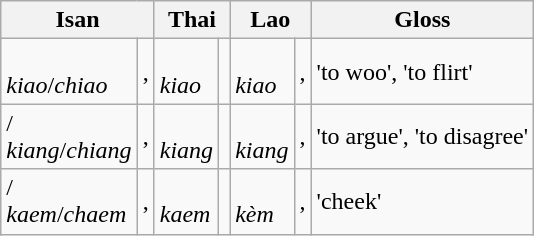<table class="wikitable">
<tr>
<th colspan="2">Isan</th>
<th colspan="2">Thai</th>
<th colspan="2">Lao</th>
<th>Gloss</th>
</tr>
<tr>
<td><br><em>kiao</em>/<em>chiao</em></td>
<td>, </td>
<td><br><em>kiao</em></td>
<td></td>
<td><br><em>kiao</em></td>
<td>, </td>
<td>'to woo', 'to flirt'</td>
</tr>
<tr>
<td>/<br><em>kiang</em>/<em>chiang</em></td>
<td>, </td>
<td><br><em>kiang</em></td>
<td></td>
<td><br><em>kiang</em></td>
<td>, </td>
<td>'to argue', 'to disagree'</td>
</tr>
<tr>
<td>/<br><em>kaem</em>/<em>chaem</em></td>
<td>, </td>
<td><br><em>kaem</em></td>
<td></td>
<td><br><em>kèm</em></td>
<td>, </td>
<td>'cheek'</td>
</tr>
</table>
